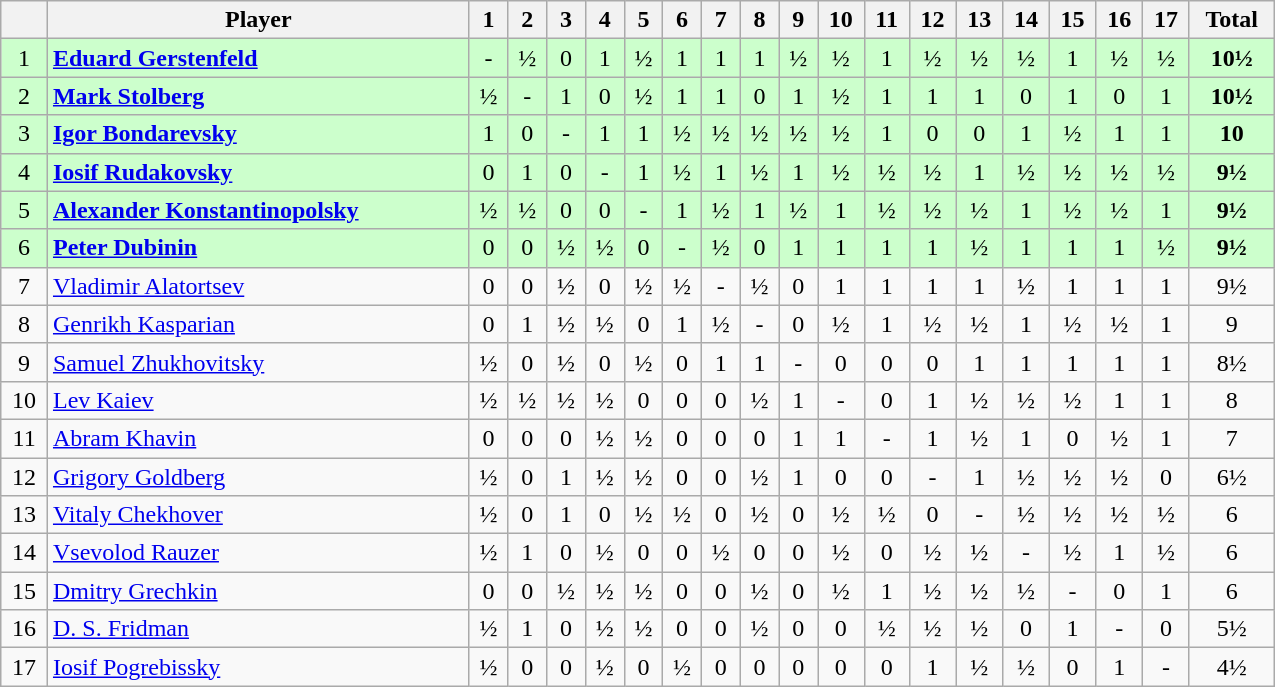<table class="wikitable" border="1" width="850px">
<tr>
<th></th>
<th>Player</th>
<th>1</th>
<th>2</th>
<th>3</th>
<th>4</th>
<th>5</th>
<th>6</th>
<th>7</th>
<th>8</th>
<th>9</th>
<th>10</th>
<th>11</th>
<th>12</th>
<th>13</th>
<th>14</th>
<th>15</th>
<th>16</th>
<th>17</th>
<th>Total</th>
</tr>
<tr align="center" style="background:#ccffcc;">
<td>1</td>
<td align="left"> <strong><a href='#'>Eduard Gerstenfeld</a></strong></td>
<td>-</td>
<td>½</td>
<td>0</td>
<td>1</td>
<td>½</td>
<td>1</td>
<td>1</td>
<td>1</td>
<td>½</td>
<td>½</td>
<td>1</td>
<td>½</td>
<td>½</td>
<td>½</td>
<td>1</td>
<td>½</td>
<td>½</td>
<td align="center"><strong>10½</strong></td>
</tr>
<tr align="center" style="background:#ccffcc;">
<td>2</td>
<td align="left"> <strong><a href='#'>Mark Stolberg</a></strong></td>
<td>½</td>
<td>-</td>
<td>1</td>
<td>0</td>
<td>½</td>
<td>1</td>
<td>1</td>
<td>0</td>
<td>1</td>
<td>½</td>
<td>1</td>
<td>1</td>
<td>1</td>
<td>0</td>
<td>1</td>
<td>0</td>
<td>1</td>
<td align="center"><strong>10½</strong></td>
</tr>
<tr align="center" style="background:#ccffcc;">
<td>3</td>
<td align="left"> <strong><a href='#'>Igor Bondarevsky</a></strong></td>
<td>1</td>
<td>0</td>
<td>-</td>
<td>1</td>
<td>1</td>
<td>½</td>
<td>½</td>
<td>½</td>
<td>½</td>
<td>½</td>
<td>1</td>
<td>0</td>
<td>0</td>
<td>1</td>
<td>½</td>
<td>1</td>
<td>1</td>
<td align="center"><strong>10</strong></td>
</tr>
<tr align="center" style="background:#ccffcc;">
<td>4</td>
<td align="left"> <strong><a href='#'>Iosif Rudakovsky</a></strong></td>
<td>0</td>
<td>1</td>
<td>0</td>
<td>-</td>
<td>1</td>
<td>½</td>
<td>1</td>
<td>½</td>
<td>1</td>
<td>½</td>
<td>½</td>
<td>½</td>
<td>1</td>
<td>½</td>
<td>½</td>
<td>½</td>
<td>½</td>
<td align="center"><strong>9½</strong></td>
</tr>
<tr align="center" style="background:#ccffcc;">
<td>5</td>
<td align="left"> <strong><a href='#'>Alexander Konstantinopolsky</a></strong></td>
<td>½</td>
<td>½</td>
<td>0</td>
<td>0</td>
<td>-</td>
<td>1</td>
<td>½</td>
<td>1</td>
<td>½</td>
<td>1</td>
<td>½</td>
<td>½</td>
<td>½</td>
<td>1</td>
<td>½</td>
<td>½</td>
<td>1</td>
<td align="center"><strong>9½</strong></td>
</tr>
<tr align="center" style="background:#ccffcc;">
<td>6</td>
<td align="left"> <strong><a href='#'>Peter Dubinin</a></strong></td>
<td>0</td>
<td>0</td>
<td>½</td>
<td>½</td>
<td>0</td>
<td>-</td>
<td>½</td>
<td>0</td>
<td>1</td>
<td>1</td>
<td>1</td>
<td>1</td>
<td>½</td>
<td>1</td>
<td>1</td>
<td>1</td>
<td>½</td>
<td align="center"><strong>9½</strong></td>
</tr>
<tr align="center">
<td>7</td>
<td align="left"> <a href='#'>Vladimir Alatortsev</a></td>
<td>0</td>
<td>0</td>
<td>½</td>
<td>0</td>
<td>½</td>
<td>½</td>
<td>-</td>
<td>½</td>
<td>0</td>
<td>1</td>
<td>1</td>
<td>1</td>
<td>1</td>
<td>½</td>
<td>1</td>
<td>1</td>
<td>1</td>
<td align="center">9½</td>
</tr>
<tr align="center">
<td>8</td>
<td align="left"> <a href='#'>Genrikh Kasparian</a></td>
<td>0</td>
<td>1</td>
<td>½</td>
<td>½</td>
<td>0</td>
<td>1</td>
<td>½</td>
<td>-</td>
<td>0</td>
<td>½</td>
<td>1</td>
<td>½</td>
<td>½</td>
<td>1</td>
<td>½</td>
<td>½</td>
<td>1</td>
<td align="center">9</td>
</tr>
<tr align="center">
<td>9</td>
<td align="left"> <a href='#'>Samuel Zhukhovitsky</a></td>
<td>½</td>
<td>0</td>
<td>½</td>
<td>0</td>
<td>½</td>
<td>0</td>
<td>1</td>
<td>1</td>
<td>-</td>
<td>0</td>
<td>0</td>
<td>0</td>
<td>1</td>
<td>1</td>
<td>1</td>
<td>1</td>
<td>1</td>
<td align="center">8½</td>
</tr>
<tr align="center">
<td>10</td>
<td align="left"> <a href='#'>Lev Kaiev</a></td>
<td>½</td>
<td>½</td>
<td>½</td>
<td>½</td>
<td>0</td>
<td>0</td>
<td>0</td>
<td>½</td>
<td>1</td>
<td>-</td>
<td>0</td>
<td>1</td>
<td>½</td>
<td>½</td>
<td>½</td>
<td>1</td>
<td>1</td>
<td align="center">8</td>
</tr>
<tr align="center">
<td>11</td>
<td align="left"> <a href='#'>Abram Khavin</a></td>
<td>0</td>
<td>0</td>
<td>0</td>
<td>½</td>
<td>½</td>
<td>0</td>
<td>0</td>
<td>0</td>
<td>1</td>
<td>1</td>
<td>-</td>
<td>1</td>
<td>½</td>
<td>1</td>
<td>0</td>
<td>½</td>
<td>1</td>
<td align="center">7</td>
</tr>
<tr align="center">
<td>12</td>
<td align="left"> <a href='#'>Grigory Goldberg</a></td>
<td>½</td>
<td>0</td>
<td>1</td>
<td>½</td>
<td>½</td>
<td>0</td>
<td>0</td>
<td>½</td>
<td>1</td>
<td>0</td>
<td>0</td>
<td>-</td>
<td>1</td>
<td>½</td>
<td>½</td>
<td>½</td>
<td>0</td>
<td align="center">6½</td>
</tr>
<tr align="center">
<td>13</td>
<td align="left"> <a href='#'>Vitaly Chekhover</a></td>
<td>½</td>
<td>0</td>
<td>1</td>
<td>0</td>
<td>½</td>
<td>½</td>
<td>0</td>
<td>½</td>
<td>0</td>
<td>½</td>
<td>½</td>
<td>0</td>
<td>-</td>
<td>½</td>
<td>½</td>
<td>½</td>
<td>½</td>
<td align="center">6</td>
</tr>
<tr align="center">
<td>14</td>
<td align="left"> <a href='#'>Vsevolod Rauzer</a></td>
<td>½</td>
<td>1</td>
<td>0</td>
<td>½</td>
<td>0</td>
<td>0</td>
<td>½</td>
<td>0</td>
<td>0</td>
<td>½</td>
<td>0</td>
<td>½</td>
<td>½</td>
<td>-</td>
<td>½</td>
<td>1</td>
<td>½</td>
<td align="center">6</td>
</tr>
<tr align="center">
<td>15</td>
<td align="left"> <a href='#'>Dmitry Grechkin</a></td>
<td>0</td>
<td>0</td>
<td>½</td>
<td>½</td>
<td>½</td>
<td>0</td>
<td>0</td>
<td>½</td>
<td>0</td>
<td>½</td>
<td>1</td>
<td>½</td>
<td>½</td>
<td>½</td>
<td>-</td>
<td>0</td>
<td>1</td>
<td align="center">6</td>
</tr>
<tr align="center">
<td>16</td>
<td align="left"> <a href='#'>D. S. Fridman</a></td>
<td>½</td>
<td>1</td>
<td>0</td>
<td>½</td>
<td>½</td>
<td>0</td>
<td>0</td>
<td>½</td>
<td>0</td>
<td>0</td>
<td>½</td>
<td>½</td>
<td>½</td>
<td>0</td>
<td>1</td>
<td>-</td>
<td>0</td>
<td align="center">5½</td>
</tr>
<tr align="center">
<td>17</td>
<td align="left"> <a href='#'>Iosif Pogrebissky</a></td>
<td>½</td>
<td>0</td>
<td>0</td>
<td>½</td>
<td>0</td>
<td>½</td>
<td>0</td>
<td>0</td>
<td>0</td>
<td>0</td>
<td>0</td>
<td>1</td>
<td>½</td>
<td>½</td>
<td>0</td>
<td>1</td>
<td>-</td>
<td align="center">4½</td>
</tr>
</table>
